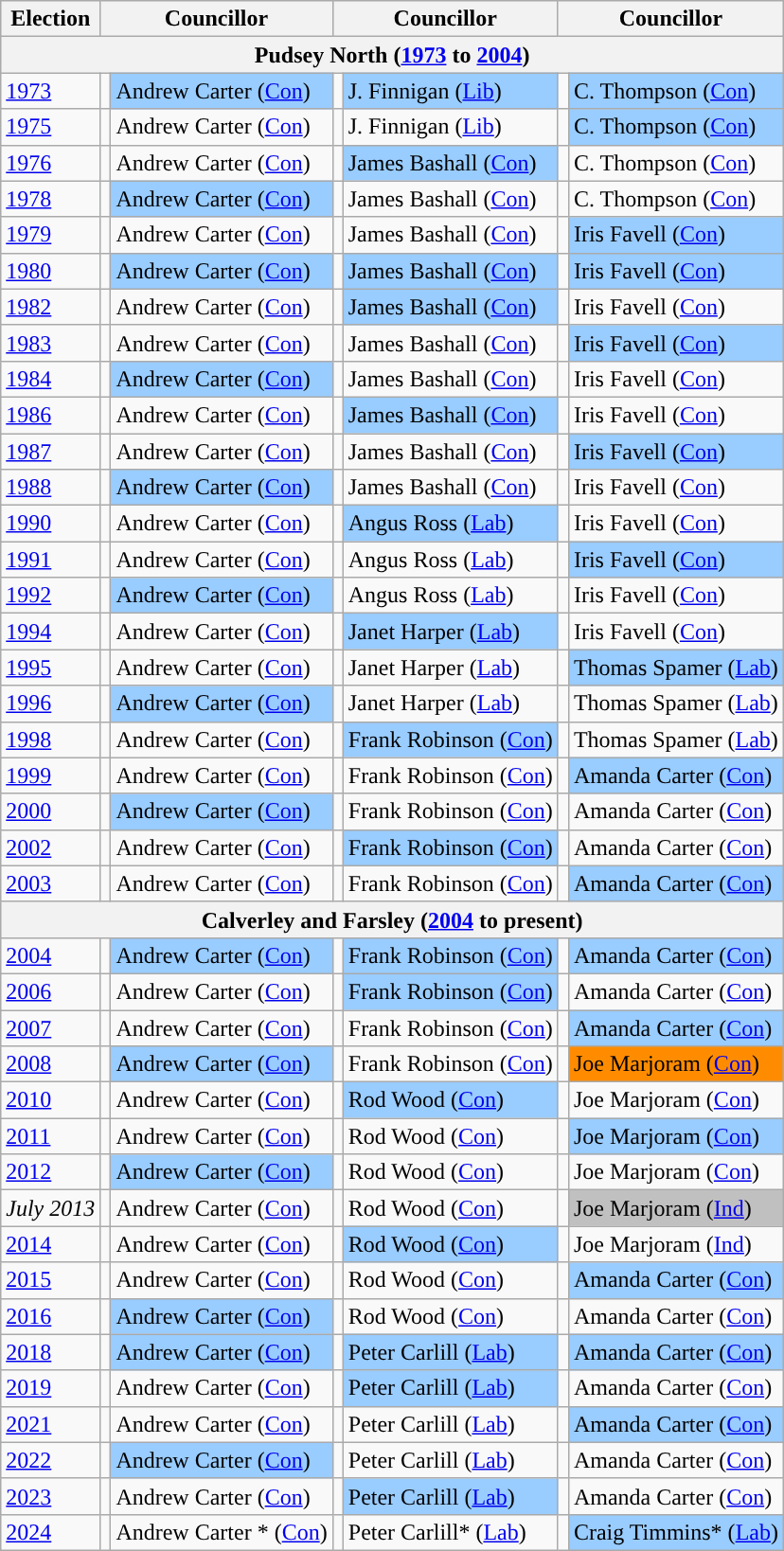<table class="wikitable">
<tr>
<th>Election</th>
<th colspan="2">Councillor</th>
<th colspan="2">Councillor</th>
<th colspan="2">Councillor</th>
</tr>
<tr>
<th colspan=7>Pudsey North (<a href='#'>1973</a> to <a href='#'>2004</a>)</th>
</tr>
<tr>
<td><a href='#'>1973</a></td>
<td style="background-color: "></td>
<td bgcolor="#99CCFF">Andrew Carter (<a href='#'>Con</a>)</td>
<td style="background-color: "></td>
<td bgcolor="#99CCFF">J. Finnigan (<a href='#'>Lib</a>)</td>
<td style="background-color: "></td>
<td bgcolor="#99CCFF">C. Thompson (<a href='#'>Con</a>)</td>
</tr>
<tr>
<td><a href='#'>1975</a></td>
<td style="background-color: "></td>
<td>Andrew Carter (<a href='#'>Con</a>)</td>
<td style="background-color: "></td>
<td>J. Finnigan (<a href='#'>Lib</a>)</td>
<td style="background-color: "></td>
<td bgcolor="#99CCFF">C. Thompson (<a href='#'>Con</a>)</td>
</tr>
<tr>
<td><a href='#'>1976</a></td>
<td style="background-color: "></td>
<td>Andrew Carter (<a href='#'>Con</a>)</td>
<td style="background-color: "></td>
<td bgcolor="#99CCFF">James Bashall (<a href='#'>Con</a>)</td>
<td style="background-color: "></td>
<td>C. Thompson (<a href='#'>Con</a>)</td>
</tr>
<tr>
<td><a href='#'>1978</a></td>
<td style="background-color: "></td>
<td bgcolor="#99CCFF">Andrew Carter (<a href='#'>Con</a>)</td>
<td style="background-color: "></td>
<td>James Bashall (<a href='#'>Con</a>)</td>
<td style="background-color: "></td>
<td>C. Thompson (<a href='#'>Con</a>)</td>
</tr>
<tr>
<td><a href='#'>1979</a></td>
<td style="background-color: "></td>
<td>Andrew Carter (<a href='#'>Con</a>)</td>
<td style="background-color: "></td>
<td>James Bashall (<a href='#'>Con</a>)</td>
<td style="background-color: "></td>
<td bgcolor="#99CCFF">Iris Favell (<a href='#'>Con</a>)</td>
</tr>
<tr>
<td><a href='#'>1980</a></td>
<td style="background-color: "></td>
<td bgcolor="#99CCFF">Andrew Carter (<a href='#'>Con</a>)</td>
<td style="background-color: "></td>
<td bgcolor="#99CCFF">James Bashall (<a href='#'>Con</a>)</td>
<td style="background-color: "></td>
<td bgcolor="#99CCFF">Iris Favell (<a href='#'>Con</a>)</td>
</tr>
<tr>
<td><a href='#'>1982</a></td>
<td style="background-color: "></td>
<td>Andrew Carter (<a href='#'>Con</a>)</td>
<td style="background-color: "></td>
<td bgcolor="#99CCFF">James Bashall (<a href='#'>Con</a>)</td>
<td style="background-color: "></td>
<td>Iris Favell (<a href='#'>Con</a>)</td>
</tr>
<tr>
<td><a href='#'>1983</a></td>
<td style="background-color: "></td>
<td>Andrew Carter (<a href='#'>Con</a>)</td>
<td style="background-color: "></td>
<td>James Bashall (<a href='#'>Con</a>)</td>
<td style="background-color: "></td>
<td bgcolor="#99CCFF">Iris Favell (<a href='#'>Con</a>)</td>
</tr>
<tr>
<td><a href='#'>1984</a></td>
<td style="background-color: "></td>
<td bgcolor="#99CCFF">Andrew Carter (<a href='#'>Con</a>)</td>
<td style="background-color: "></td>
<td>James Bashall (<a href='#'>Con</a>)</td>
<td style="background-color: "></td>
<td>Iris Favell (<a href='#'>Con</a>)</td>
</tr>
<tr>
<td><a href='#'>1986</a></td>
<td style="background-color: "></td>
<td>Andrew Carter (<a href='#'>Con</a>)</td>
<td style="background-color: "></td>
<td bgcolor="#99CCFF">James Bashall (<a href='#'>Con</a>)</td>
<td style="background-color: "></td>
<td>Iris Favell (<a href='#'>Con</a>)</td>
</tr>
<tr>
<td><a href='#'>1987</a></td>
<td style="background-color: "></td>
<td>Andrew Carter (<a href='#'>Con</a>)</td>
<td style="background-color: "></td>
<td>James Bashall (<a href='#'>Con</a>)</td>
<td style="background-color: "></td>
<td bgcolor="#99CCFF">Iris Favell (<a href='#'>Con</a>)</td>
</tr>
<tr>
<td><a href='#'>1988</a></td>
<td style="background-color: "></td>
<td bgcolor="#99CCFF">Andrew Carter (<a href='#'>Con</a>)</td>
<td style="background-color: "></td>
<td>James Bashall (<a href='#'>Con</a>)</td>
<td style="background-color: "></td>
<td>Iris Favell (<a href='#'>Con</a>)</td>
</tr>
<tr>
<td><a href='#'>1990</a></td>
<td style="background-color: "></td>
<td>Andrew Carter (<a href='#'>Con</a>)</td>
<td style="background-color: "></td>
<td bgcolor="#99CCFF">Angus Ross (<a href='#'>Lab</a>)</td>
<td style="background-color: "></td>
<td>Iris Favell (<a href='#'>Con</a>)</td>
</tr>
<tr>
<td><a href='#'>1991</a></td>
<td style="background-color: "></td>
<td>Andrew Carter (<a href='#'>Con</a>)</td>
<td style="background-color: "></td>
<td>Angus Ross (<a href='#'>Lab</a>)</td>
<td style="background-color: "></td>
<td bgcolor="#99CCFF">Iris Favell (<a href='#'>Con</a>)</td>
</tr>
<tr>
<td><a href='#'>1992</a></td>
<td style="background-color: "></td>
<td bgcolor="#99CCFF">Andrew Carter (<a href='#'>Con</a>)</td>
<td style="background-color: "></td>
<td>Angus Ross (<a href='#'>Lab</a>)</td>
<td style="background-color: "></td>
<td>Iris Favell (<a href='#'>Con</a>)</td>
</tr>
<tr>
<td><a href='#'>1994</a></td>
<td style="background-color: "></td>
<td>Andrew Carter (<a href='#'>Con</a>)</td>
<td style="background-color: "></td>
<td bgcolor="#99CCFF">Janet Harper (<a href='#'>Lab</a>)</td>
<td style="background-color: "></td>
<td>Iris Favell (<a href='#'>Con</a>)</td>
</tr>
<tr>
<td><a href='#'>1995</a></td>
<td style="background-color: "></td>
<td>Andrew Carter (<a href='#'>Con</a>)</td>
<td style="background-color: "></td>
<td>Janet Harper (<a href='#'>Lab</a>)</td>
<td style="background-color: "></td>
<td bgcolor="#99CCFF">Thomas Spamer (<a href='#'>Lab</a>)</td>
</tr>
<tr>
<td><a href='#'>1996</a></td>
<td style="background-color: "></td>
<td bgcolor="#99CCFF">Andrew Carter (<a href='#'>Con</a>)</td>
<td style="background-color: "></td>
<td>Janet Harper (<a href='#'>Lab</a>)</td>
<td style="background-color: "></td>
<td>Thomas Spamer (<a href='#'>Lab</a>)</td>
</tr>
<tr>
<td><a href='#'>1998</a></td>
<td style="background-color: "></td>
<td>Andrew Carter (<a href='#'>Con</a>)</td>
<td style="background-color: "></td>
<td bgcolor="#99CCFF">Frank Robinson (<a href='#'>Con</a>)</td>
<td style="background-color: "></td>
<td>Thomas Spamer (<a href='#'>Lab</a>)</td>
</tr>
<tr>
<td><a href='#'>1999</a></td>
<td style="background-color: "></td>
<td>Andrew Carter (<a href='#'>Con</a>)</td>
<td style="background-color: "></td>
<td>Frank Robinson (<a href='#'>Con</a>)</td>
<td style="background-color: "></td>
<td bgcolor="#99CCFF">Amanda Carter (<a href='#'>Con</a>)</td>
</tr>
<tr>
<td><a href='#'>2000</a></td>
<td style="background-color: "></td>
<td bgcolor="#99CCFF">Andrew Carter (<a href='#'>Con</a>)</td>
<td style="background-color: "></td>
<td>Frank Robinson (<a href='#'>Con</a>)</td>
<td style="background-color: "></td>
<td>Amanda Carter (<a href='#'>Con</a>)</td>
</tr>
<tr>
<td><a href='#'>2002</a></td>
<td style="background-color: "></td>
<td>Andrew Carter (<a href='#'>Con</a>)</td>
<td style="background-color: "></td>
<td bgcolor="#99CCFF">Frank Robinson (<a href='#'>Con</a>)</td>
<td style="background-color: "></td>
<td>Amanda Carter (<a href='#'>Con</a>)</td>
</tr>
<tr>
<td><a href='#'>2003</a></td>
<td style="background-color: "></td>
<td>Andrew Carter (<a href='#'>Con</a>)</td>
<td style="background-color: "></td>
<td>Frank Robinson (<a href='#'>Con</a>)</td>
<td style="background-color: "></td>
<td bgcolor="#99CCFF">Amanda Carter (<a href='#'>Con</a>)</td>
</tr>
<tr>
<th colspan=7>Calverley and Farsley (<a href='#'>2004</a> to present)</th>
</tr>
<tr>
<td><a href='#'>2004</a></td>
<td style="background-color: "></td>
<td bgcolor="#99CCFF">Andrew Carter (<a href='#'>Con</a>)</td>
<td style="background-color: "></td>
<td bgcolor="#99CCFF">Frank Robinson (<a href='#'>Con</a>)</td>
<td style="background-color: "></td>
<td bgcolor="#99CCFF">Amanda Carter (<a href='#'>Con</a>)</td>
</tr>
<tr>
<td><a href='#'>2006</a></td>
<td style="background-color: "></td>
<td>Andrew Carter (<a href='#'>Con</a>)</td>
<td style="background-color: "></td>
<td bgcolor="#99CCFF">Frank Robinson (<a href='#'>Con</a>)</td>
<td style="background-color: "></td>
<td>Amanda Carter (<a href='#'>Con</a>)</td>
</tr>
<tr>
<td><a href='#'>2007</a></td>
<td style="background-color: "></td>
<td>Andrew Carter (<a href='#'>Con</a>)</td>
<td style="background-color: "></td>
<td>Frank Robinson (<a href='#'>Con</a>)</td>
<td style="background-color: "></td>
<td bgcolor="#99CCFF">Amanda Carter (<a href='#'>Con</a>)</td>
</tr>
<tr>
<td><a href='#'>2008</a></td>
<td style="background-color: "></td>
<td bgcolor="#99CCFF">Andrew Carter (<a href='#'>Con</a>)</td>
<td style="background-color: "></td>
<td>Frank Robinson (<a href='#'>Con</a>)</td>
<td style="background-color: "></td>
<td bgcolor="#FF8C00">Joe Marjoram (<a href='#'>Con</a>)</td>
</tr>
<tr>
<td><a href='#'>2010</a></td>
<td style="background-color: "></td>
<td>Andrew Carter (<a href='#'>Con</a>)</td>
<td style="background-color: "></td>
<td bgcolor="#99CCFF">Rod Wood (<a href='#'>Con</a>)</td>
<td style="background-color: "></td>
<td>Joe Marjoram (<a href='#'>Con</a>)</td>
</tr>
<tr>
<td><a href='#'>2011</a></td>
<td style="background-color: "></td>
<td>Andrew Carter (<a href='#'>Con</a>)</td>
<td style="background-color: "></td>
<td>Rod Wood (<a href='#'>Con</a>)</td>
<td style="background-color: "></td>
<td bgcolor="#99CCFF">Joe Marjoram (<a href='#'>Con</a>)</td>
</tr>
<tr>
<td><a href='#'>2012</a></td>
<td style="background-color: "></td>
<td bgcolor="#99CCFF">Andrew Carter (<a href='#'>Con</a>)</td>
<td style="background-color: "></td>
<td>Rod Wood (<a href='#'>Con</a>)</td>
<td style="background-color: "></td>
<td>Joe Marjoram (<a href='#'>Con</a>)</td>
</tr>
<tr>
<td><em>July 2013</em></td>
<td style="background-color: "></td>
<td>Andrew Carter (<a href='#'>Con</a>)</td>
<td style="background-color: "></td>
<td>Rod Wood (<a href='#'>Con</a>)</td>
<td style="background-color: "></td>
<td bgcolor="#C0C0C0">Joe Marjoram (<a href='#'>Ind</a>)</td>
</tr>
<tr>
<td><a href='#'>2014</a></td>
<td style="background-color: "></td>
<td>Andrew Carter (<a href='#'>Con</a>)</td>
<td style="background-color: "></td>
<td bgcolor="#99CCFF">Rod Wood (<a href='#'>Con</a>)</td>
<td style="background-color: "></td>
<td>Joe Marjoram (<a href='#'>Ind</a>)</td>
</tr>
<tr>
<td><a href='#'>2015</a></td>
<td style="background-color: "></td>
<td>Andrew Carter  (<a href='#'>Con</a>)</td>
<td style="background-color: "></td>
<td>Rod Wood (<a href='#'>Con</a>)</td>
<td style="background-color: "></td>
<td bgcolor="#99CCFF">Amanda Carter (<a href='#'>Con</a>)</td>
</tr>
<tr>
<td><a href='#'>2016</a></td>
<td style="background-color: "></td>
<td bgcolor="#99CCFF">Andrew Carter  (<a href='#'>Con</a>)</td>
<td style="background-color: "></td>
<td>Rod Wood (<a href='#'>Con</a>)</td>
<td style="background-color: "></td>
<td>Amanda Carter (<a href='#'>Con</a>)</td>
</tr>
<tr>
<td><a href='#'>2018</a></td>
<td style="background-color: "></td>
<td bgcolor="#99CCFF">Andrew Carter  (<a href='#'>Con</a>)</td>
<td style="background-color: "></td>
<td bgcolor="#99CCFF">Peter Carlill (<a href='#'>Lab</a>)</td>
<td style="background-color: "></td>
<td bgcolor="#99CCFF">Amanda Carter (<a href='#'>Con</a>)</td>
</tr>
<tr>
<td><a href='#'>2019</a></td>
<td style="background-color: "></td>
<td>Andrew Carter  (<a href='#'>Con</a>)</td>
<td style="background-color: "></td>
<td bgcolor="#99CCFF">Peter Carlill (<a href='#'>Lab</a>)</td>
<td style="background-color: "></td>
<td>Amanda Carter (<a href='#'>Con</a>)</td>
</tr>
<tr>
<td><a href='#'>2021</a></td>
<td style="background-color: "></td>
<td>Andrew Carter  (<a href='#'>Con</a>)</td>
<td style="background-color: "></td>
<td>Peter Carlill (<a href='#'>Lab</a>)</td>
<td style="background-color: "></td>
<td bgcolor="#99CCFF">Amanda Carter (<a href='#'>Con</a>)</td>
</tr>
<tr>
<td><a href='#'>2022</a></td>
<td style="background-color: "></td>
<td bgcolor="#99CCFF">Andrew Carter  (<a href='#'>Con</a>)</td>
<td style="background-color: "></td>
<td>Peter Carlill (<a href='#'>Lab</a>)</td>
<td style="background-color: "></td>
<td>Amanda Carter (<a href='#'>Con</a>)</td>
</tr>
<tr>
<td><a href='#'>2023</a></td>
<td style="background-color: "></td>
<td>Andrew Carter  (<a href='#'>Con</a>)</td>
<td style="background-color: "></td>
<td bgcolor="#99CCFF">Peter Carlill (<a href='#'>Lab</a>)</td>
<td style="background-color: "></td>
<td>Amanda Carter (<a href='#'>Con</a>)</td>
</tr>
<tr>
<td><a href='#'>2024</a></td>
<td style="background-color: "></td>
<td>Andrew Carter * (<a href='#'>Con</a>)</td>
<td style="background-color: "></td>
<td>Peter Carlill* (<a href='#'>Lab</a>)</td>
<td style="background-color: "></td>
<td bgcolor="#99CCFF">Craig Timmins* (<a href='#'>Lab</a>)</td>
</tr>
</table>
